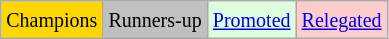<table class="wikitable">
<tr>
<td bgcolor=gold><small>Champions</small></td>
<td bgcolor=silver><small>Runners-up</small></td>
<td bgcolor="#DDFFDD"><small><a href='#'>Promoted</a></small></td>
<td bgcolor="#FFCCCC"><small><a href='#'>Relegated</a></small></td>
</tr>
</table>
